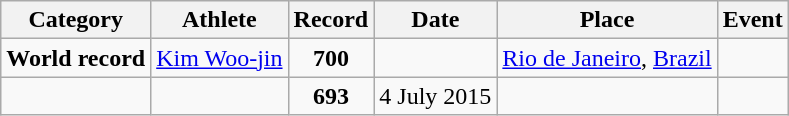<table class="wikitable" style="text-align:center">
<tr>
<th>Category</th>
<th>Athlete</th>
<th>Record</th>
<th>Date</th>
<th>Place</th>
<th>Event</th>
</tr>
<tr>
<td><strong>World record</strong></td>
<td align="left"> <a href='#'>Kim Woo-jin</a></td>
<td><strong>700</strong></td>
<td></td>
<td><a href='#'>Rio de Janeiro</a>, <a href='#'>Brazil</a></td>
<td></td>
</tr>
<tr>
<td><strong></strong></td>
<td align="left"></td>
<td><strong>693</strong></td>
<td>4 July 2015</td>
<td></td>
<td></td>
</tr>
</table>
